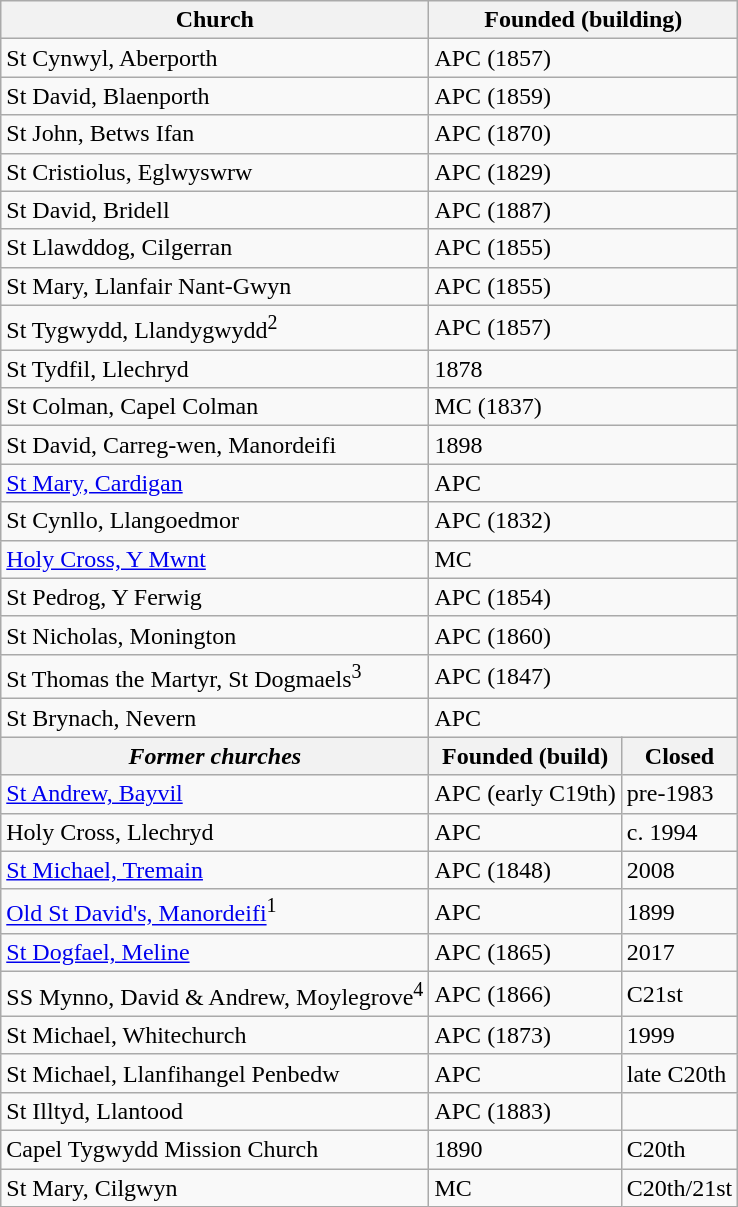<table class="wikitable">
<tr>
<th>Church</th>
<th colspan="2">Founded (building)</th>
</tr>
<tr>
<td>St Cynwyl, Aberporth</td>
<td colspan="2">APC (1857)</td>
</tr>
<tr>
<td>St David, Blaenporth</td>
<td colspan="2">APC (1859)</td>
</tr>
<tr>
<td>St John, Betws Ifan</td>
<td colspan="2">APC (1870)</td>
</tr>
<tr>
<td>St Cristiolus, Eglwyswrw</td>
<td colspan="2">APC (1829)</td>
</tr>
<tr>
<td>St David, Bridell</td>
<td colspan="2">APC (1887)</td>
</tr>
<tr>
<td>St Llawddog, Cilgerran</td>
<td colspan="2">APC (1855)</td>
</tr>
<tr>
<td>St Mary, Llanfair Nant-Gwyn</td>
<td colspan="2">APC (1855)</td>
</tr>
<tr>
<td>St Tygwydd, Llandygwydd<sup>2</sup></td>
<td colspan="2">APC (1857)</td>
</tr>
<tr>
<td>St Tydfil, Llechryd</td>
<td colspan="2">1878</td>
</tr>
<tr>
<td>St Colman, Capel Colman</td>
<td colspan="2">MC (1837)</td>
</tr>
<tr>
<td>St David, Carreg-wen, Manordeifi</td>
<td colspan="2">1898</td>
</tr>
<tr>
<td><a href='#'>St Mary, Cardigan</a></td>
<td colspan="2">APC</td>
</tr>
<tr>
<td>St Cynllo, Llangoedmor</td>
<td colspan="2">APC (1832)</td>
</tr>
<tr>
<td><a href='#'>Holy Cross, Y Mwnt</a></td>
<td colspan="2">MC</td>
</tr>
<tr>
<td>St Pedrog, Y Ferwig</td>
<td colspan="2">APC (1854)</td>
</tr>
<tr>
<td>St Nicholas, Monington</td>
<td colspan="2">APC (1860)</td>
</tr>
<tr>
<td>St Thomas the Martyr, St Dogmaels<sup>3</sup></td>
<td colspan="2">APC (1847)</td>
</tr>
<tr>
<td>St Brynach, Nevern</td>
<td colspan="2">APC</td>
</tr>
<tr>
<th><em>Former churches</em></th>
<th>Founded (build)</th>
<th>Closed</th>
</tr>
<tr>
<td><a href='#'>St Andrew, Bayvil</a></td>
<td>APC (early C19th)</td>
<td>pre-1983</td>
</tr>
<tr>
<td>Holy Cross, Llechryd</td>
<td>APC</td>
<td>c. 1994</td>
</tr>
<tr>
<td><a href='#'>St Michael, Tremain</a></td>
<td>APC (1848)</td>
<td>2008</td>
</tr>
<tr>
<td><a href='#'>Old St David's, Manordeifi</a><sup>1</sup></td>
<td>APC</td>
<td>1899</td>
</tr>
<tr>
<td><a href='#'>St Dogfael, Meline</a></td>
<td>APC (1865)</td>
<td>2017</td>
</tr>
<tr>
<td>SS Mynno, David & Andrew, Moylegrove<sup>4</sup></td>
<td>APC (1866)</td>
<td>C21st</td>
</tr>
<tr>
<td>St Michael, Whitechurch</td>
<td>APC (1873)</td>
<td>1999</td>
</tr>
<tr>
<td>St Michael, Llanfihangel Penbedw</td>
<td>APC</td>
<td>late C20th</td>
</tr>
<tr>
<td>St Illtyd, Llantood</td>
<td>APC (1883)</td>
<td></td>
</tr>
<tr>
<td>Capel Tygwydd Mission Church</td>
<td>1890</td>
<td>C20th</td>
</tr>
<tr>
<td>St Mary, Cilgwyn</td>
<td>MC</td>
<td>C20th/21st</td>
</tr>
</table>
